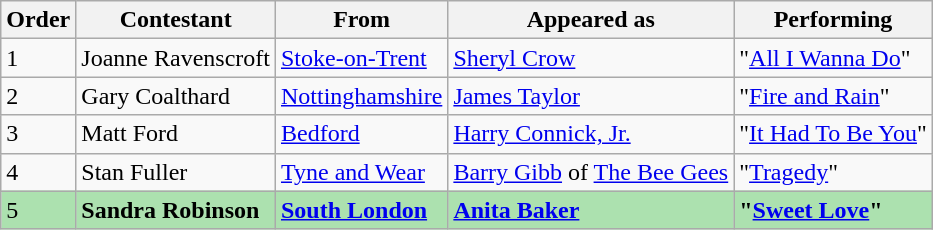<table class="wikitable">
<tr>
<th>Order</th>
<th>Contestant</th>
<th>From</th>
<th>Appeared as</th>
<th>Performing</th>
</tr>
<tr>
<td>1</td>
<td>Joanne Ravenscroft</td>
<td><a href='#'>Stoke-on-Trent</a></td>
<td><a href='#'>Sheryl Crow</a></td>
<td>"<a href='#'>All I Wanna Do</a>"</td>
</tr>
<tr>
<td>2</td>
<td>Gary Coalthard</td>
<td><a href='#'>Nottinghamshire</a></td>
<td><a href='#'>James Taylor</a></td>
<td>"<a href='#'>Fire and Rain</a>"</td>
</tr>
<tr>
<td>3</td>
<td>Matt Ford</td>
<td><a href='#'>Bedford</a></td>
<td><a href='#'>Harry Connick, Jr.</a></td>
<td>"<a href='#'>It Had To Be You</a>"</td>
</tr>
<tr>
<td>4</td>
<td>Stan Fuller</td>
<td><a href='#'>Tyne and Wear</a></td>
<td><a href='#'>Barry Gibb</a> of <a href='#'>The Bee Gees</a></td>
<td>"<a href='#'>Tragedy</a>"</td>
</tr>
<tr style="background:#ACE1AF;">
<td>5</td>
<td><strong>Sandra Robinson</strong></td>
<td><strong><a href='#'>South London</a></strong></td>
<td><strong><a href='#'>Anita Baker</a></strong></td>
<td><strong>"<a href='#'>Sweet Love</a>"</strong></td>
</tr>
</table>
